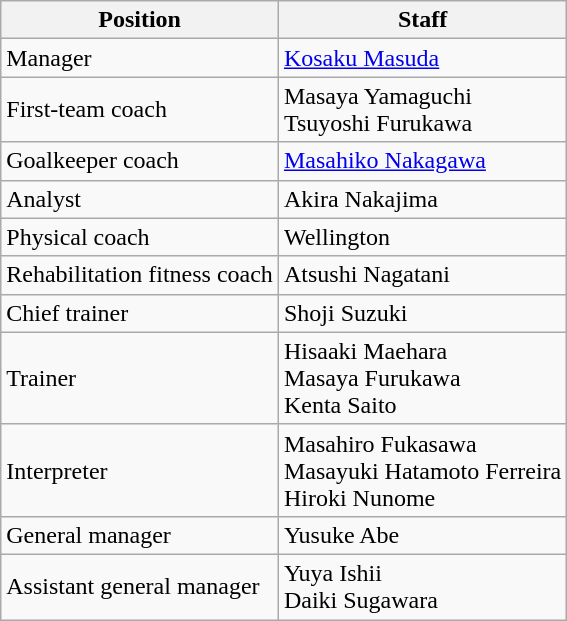<table class="wikitable">
<tr>
<th>Position</th>
<th>Staff</th>
</tr>
<tr>
<td>Manager</td>
<td> <a href='#'>Kosaku Masuda</a></td>
</tr>
<tr>
<td>First-team coach</td>
<td> Masaya Yamaguchi <br>  Tsuyoshi Furukawa</td>
</tr>
<tr>
<td>Goalkeeper coach</td>
<td> <a href='#'>Masahiko Nakagawa</a></td>
</tr>
<tr>
<td>Analyst</td>
<td> Akira Nakajima</td>
</tr>
<tr>
<td>Physical coach</td>
<td> Wellington</td>
</tr>
<tr>
<td>Rehabilitation fitness coach</td>
<td> Atsushi Nagatani</td>
</tr>
<tr>
<td>Chief trainer</td>
<td> Shoji Suzuki</td>
</tr>
<tr>
<td>Trainer</td>
<td> Hisaaki Maehara <br>  Masaya Furukawa <br>  Kenta Saito</td>
</tr>
<tr>
<td>Interpreter</td>
<td> Masahiro Fukasawa <br>  Masayuki Hatamoto Ferreira <br>  Hiroki Nunome</td>
</tr>
<tr>
<td>General manager</td>
<td> Yusuke Abe</td>
</tr>
<tr>
<td>Assistant general manager</td>
<td> Yuya Ishii <br>  Daiki Sugawara</td>
</tr>
</table>
